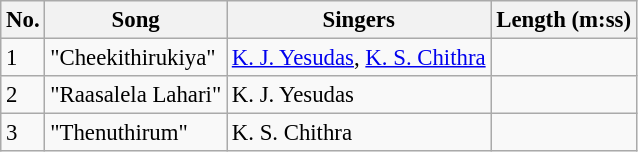<table class="wikitable" style="font-size:95%;">
<tr>
<th>No.</th>
<th>Song</th>
<th>Singers</th>
<th>Length (m:ss)</th>
</tr>
<tr>
<td>1</td>
<td>"Cheekithirukiya"</td>
<td><a href='#'>K. J. Yesudas</a>, <a href='#'>K. S. Chithra</a></td>
<td></td>
</tr>
<tr>
<td>2</td>
<td>"Raasalela Lahari"</td>
<td>K. J. Yesudas</td>
<td></td>
</tr>
<tr>
<td>3</td>
<td>"Thenuthirum"</td>
<td>K. S. Chithra</td>
<td></td>
</tr>
</table>
